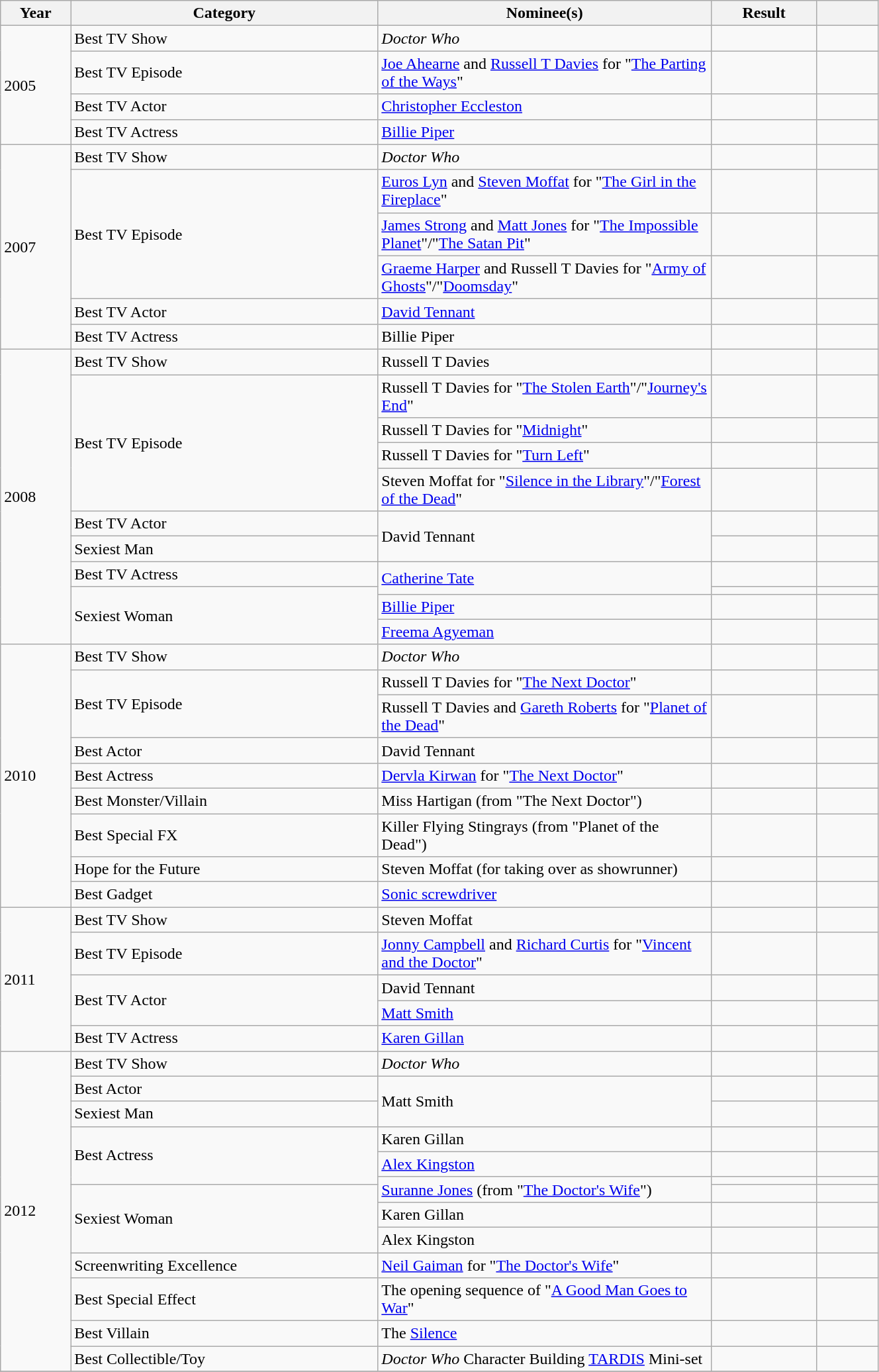<table class="wikitable" style="width:70%">
<tr>
<th style="width:8%">Year</th>
<th style="width:35%">Category</th>
<th style="width:38%">Nominee(s)</th>
<th style="width:12%">Result</th>
<th style="width:7%"></th>
</tr>
<tr>
<td rowspan="4">2005</td>
<td>Best TV Show</td>
<td><em>Doctor Who</em></td>
<td></td>
<td></td>
</tr>
<tr>
<td>Best TV Episode</td>
<td><a href='#'>Joe Ahearne</a> and <a href='#'>Russell T Davies</a> for "<a href='#'>The Parting of the Ways</a>"</td>
<td></td>
<td></td>
</tr>
<tr>
<td>Best TV Actor</td>
<td><a href='#'>Christopher Eccleston</a></td>
<td></td>
<td></td>
</tr>
<tr>
<td>Best TV Actress</td>
<td><a href='#'>Billie Piper</a></td>
<td></td>
<td></td>
</tr>
<tr>
<td rowspan="6">2007</td>
<td>Best TV Show</td>
<td><em>Doctor Who</em></td>
<td></td>
<td></td>
</tr>
<tr>
<td rowspan="3">Best TV Episode</td>
<td><a href='#'>Euros Lyn</a> and <a href='#'>Steven Moffat</a> for "<a href='#'>The Girl in the Fireplace</a>"</td>
<td></td>
<td></td>
</tr>
<tr>
<td><a href='#'>James Strong</a> and <a href='#'>Matt Jones</a> for "<a href='#'>The Impossible Planet</a>"/"<a href='#'>The Satan Pit</a>"</td>
<td></td>
<td></td>
</tr>
<tr>
<td><a href='#'>Graeme Harper</a> and Russell T Davies for "<a href='#'>Army of Ghosts</a>"/"<a href='#'>Doomsday</a>"</td>
<td></td>
<td></td>
</tr>
<tr>
<td>Best TV Actor</td>
<td><a href='#'>David Tennant</a></td>
<td></td>
<td></td>
</tr>
<tr>
<td>Best TV Actress</td>
<td>Billie Piper</td>
<td></td>
<td></td>
</tr>
<tr>
<td rowspan="11">2008</td>
<td>Best TV Show</td>
<td>Russell T Davies</td>
<td></td>
<td></td>
</tr>
<tr>
<td rowspan="4">Best TV Episode</td>
<td>Russell T Davies for "<a href='#'>The Stolen Earth</a>"/"<a href='#'>Journey's End</a>"</td>
<td></td>
<td></td>
</tr>
<tr>
<td>Russell T Davies for "<a href='#'>Midnight</a>"</td>
<td></td>
<td></td>
</tr>
<tr>
<td>Russell T Davies for "<a href='#'>Turn Left</a>"</td>
<td></td>
<td></td>
</tr>
<tr>
<td>Steven Moffat for "<a href='#'>Silence in the Library</a>"/"<a href='#'>Forest of the Dead</a>"</td>
<td></td>
<td></td>
</tr>
<tr>
<td>Best TV Actor</td>
<td rowspan="2">David Tennant</td>
<td></td>
<td></td>
</tr>
<tr>
<td>Sexiest Man</td>
<td></td>
<td></td>
</tr>
<tr>
<td>Best TV Actress</td>
<td rowspan="2"><a href='#'>Catherine Tate</a></td>
<td></td>
<td></td>
</tr>
<tr>
<td rowspan="3">Sexiest Woman</td>
<td></td>
<td></td>
</tr>
<tr>
<td><a href='#'>Billie Piper</a></td>
<td></td>
<td></td>
</tr>
<tr>
<td><a href='#'>Freema Agyeman</a></td>
<td></td>
<td></td>
</tr>
<tr>
<td rowspan="9">2010</td>
<td>Best TV Show</td>
<td><em>Doctor Who</em></td>
<td></td>
<td></td>
</tr>
<tr>
<td rowspan="2">Best TV Episode</td>
<td>Russell T Davies for "<a href='#'>The Next Doctor</a>"</td>
<td></td>
<td></td>
</tr>
<tr>
<td>Russell T Davies and <a href='#'>Gareth Roberts</a> for "<a href='#'>Planet of the Dead</a>"</td>
<td></td>
<td></td>
</tr>
<tr>
<td>Best Actor</td>
<td>David Tennant</td>
<td></td>
<td></td>
</tr>
<tr>
<td>Best Actress</td>
<td><a href='#'>Dervla Kirwan</a> for "<a href='#'>The Next Doctor</a>"</td>
<td></td>
<td></td>
</tr>
<tr>
<td>Best Monster/Villain</td>
<td>Miss Hartigan (from "The Next Doctor")</td>
<td></td>
<td></td>
</tr>
<tr>
<td>Best Special FX</td>
<td>Killer Flying Stingrays (from "Planet of the Dead")</td>
<td></td>
<td></td>
</tr>
<tr>
<td>Hope for the Future</td>
<td>Steven Moffat (for taking over as showrunner)</td>
<td></td>
<td></td>
</tr>
<tr>
<td>Best Gadget</td>
<td><a href='#'>Sonic screwdriver</a></td>
<td></td>
<td></td>
</tr>
<tr>
<td rowspan="5">2011</td>
<td>Best TV Show</td>
<td>Steven Moffat</td>
<td></td>
<td></td>
</tr>
<tr>
<td>Best TV Episode</td>
<td><a href='#'>Jonny Campbell</a> and <a href='#'>Richard Curtis</a> for "<a href='#'>Vincent and the Doctor</a>"</td>
<td></td>
<td></td>
</tr>
<tr>
<td rowspan="2">Best TV Actor</td>
<td>David Tennant</td>
<td></td>
<td></td>
</tr>
<tr>
<td><a href='#'>Matt Smith</a></td>
<td></td>
<td></td>
</tr>
<tr>
<td>Best TV Actress</td>
<td><a href='#'>Karen Gillan</a></td>
<td></td>
<td></td>
</tr>
<tr>
<td rowspan="13">2012</td>
<td>Best TV Show</td>
<td><em>Doctor Who</em></td>
<td></td>
<td></td>
</tr>
<tr>
<td>Best Actor</td>
<td rowspan="2">Matt Smith</td>
<td></td>
<td></td>
</tr>
<tr>
<td>Sexiest Man</td>
<td></td>
<td></td>
</tr>
<tr>
<td rowspan="3">Best Actress</td>
<td>Karen Gillan</td>
<td></td>
<td></td>
</tr>
<tr>
<td><a href='#'>Alex Kingston</a></td>
<td></td>
<td></td>
</tr>
<tr>
<td rowspan="2"><a href='#'>Suranne Jones</a> (from "<a href='#'>The Doctor's Wife</a>")</td>
<td></td>
<td></td>
</tr>
<tr>
<td rowspan="3">Sexiest Woman</td>
<td></td>
<td></td>
</tr>
<tr>
<td>Karen Gillan</td>
<td></td>
<td></td>
</tr>
<tr>
<td>Alex Kingston</td>
<td></td>
<td></td>
</tr>
<tr>
<td>Screenwriting Excellence</td>
<td><a href='#'>Neil Gaiman</a> for "<a href='#'>The Doctor's Wife</a>"</td>
<td></td>
<td></td>
</tr>
<tr>
<td>Best Special Effect</td>
<td>The opening sequence of "<a href='#'>A Good Man Goes to War</a>"</td>
<td></td>
<td></td>
</tr>
<tr>
<td>Best Villain</td>
<td>The <a href='#'>Silence</a></td>
<td></td>
<td></td>
</tr>
<tr>
<td>Best Collectible/Toy</td>
<td><em>Doctor Who</em> Character Building <a href='#'>TARDIS</a> Mini-set</td>
<td></td>
<td></td>
</tr>
<tr>
</tr>
</table>
